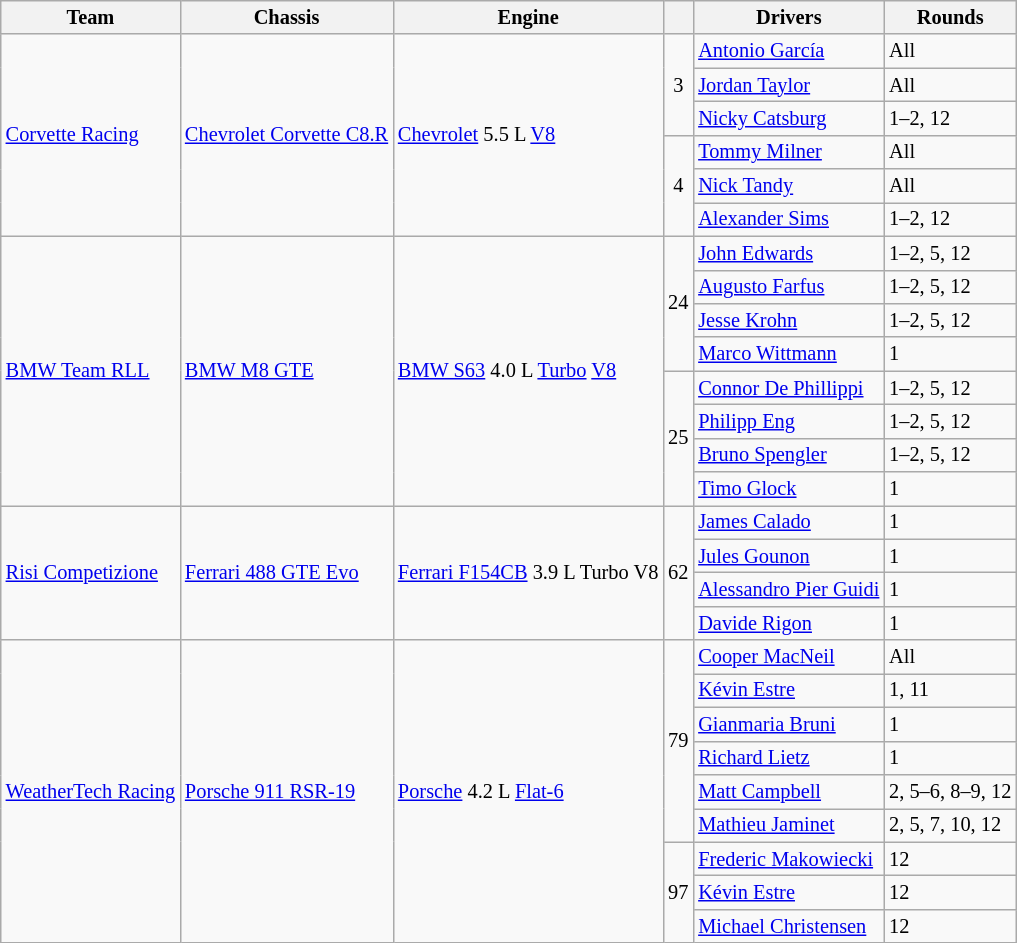<table class="wikitable" style="font-size: 85%">
<tr>
<th>Team</th>
<th>Chassis</th>
<th>Engine</th>
<th></th>
<th>Drivers</th>
<th>Rounds</th>
</tr>
<tr>
<td rowspan=6> <a href='#'>Corvette Racing</a></td>
<td rowspan=6><a href='#'>Chevrolet Corvette C8.R</a></td>
<td rowspan=6><a href='#'>Chevrolet</a> 5.5 L  <a href='#'>V8</a></td>
<td align="center" rowspan=3>3</td>
<td> <a href='#'>Antonio García</a></td>
<td>All</td>
</tr>
<tr>
<td> <a href='#'>Jordan Taylor</a></td>
<td>All</td>
</tr>
<tr>
<td> <a href='#'>Nicky Catsburg</a></td>
<td>1–2, 12</td>
</tr>
<tr>
<td align="center" rowspan=3>4</td>
<td> <a href='#'>Tommy Milner</a></td>
<td>All</td>
</tr>
<tr>
<td> <a href='#'>Nick Tandy</a></td>
<td>All</td>
</tr>
<tr>
<td> <a href='#'>Alexander Sims</a></td>
<td>1–2, 12</td>
</tr>
<tr>
<td rowspan=8> <a href='#'>BMW Team RLL</a></td>
<td rowspan=8><a href='#'>BMW M8 GTE</a></td>
<td rowspan=8><a href='#'>BMW S63</a> 4.0 L <a href='#'>Turbo</a> <a href='#'>V8</a></td>
<td align="center" rowspan=4>24</td>
<td> <a href='#'>John Edwards</a></td>
<td>1–2, 5, 12</td>
</tr>
<tr>
<td> <a href='#'>Augusto Farfus</a></td>
<td>1–2, 5, 12</td>
</tr>
<tr>
<td> <a href='#'>Jesse Krohn</a></td>
<td>1–2, 5, 12</td>
</tr>
<tr>
<td> <a href='#'>Marco Wittmann</a></td>
<td>1</td>
</tr>
<tr>
<td align="center" rowspan=4>25</td>
<td> <a href='#'>Connor De Phillippi</a></td>
<td>1–2, 5, 12</td>
</tr>
<tr>
<td> <a href='#'>Philipp Eng</a></td>
<td>1–2, 5, 12</td>
</tr>
<tr>
<td> <a href='#'>Bruno Spengler</a></td>
<td>1–2, 5, 12</td>
</tr>
<tr>
<td> <a href='#'>Timo Glock</a></td>
<td>1</td>
</tr>
<tr>
<td rowspan=4> <a href='#'>Risi Competizione</a></td>
<td rowspan=4><a href='#'>Ferrari 488 GTE Evo</a></td>
<td rowspan=4><a href='#'>Ferrari F154CB</a> 3.9 L Turbo V8</td>
<td rowspan=4 align="center">62</td>
<td> <a href='#'>James Calado</a></td>
<td>1</td>
</tr>
<tr>
<td> <a href='#'>Jules Gounon</a></td>
<td>1</td>
</tr>
<tr>
<td> <a href='#'>Alessandro Pier Guidi</a></td>
<td>1</td>
</tr>
<tr>
<td> <a href='#'>Davide Rigon</a></td>
<td>1</td>
</tr>
<tr>
<td rowspan="9"> <a href='#'>WeatherTech Racing</a></td>
<td rowspan="9"><a href='#'>Porsche 911 RSR-19</a></td>
<td rowspan="9"><a href='#'>Porsche</a> 4.2 L <a href='#'>Flat-6</a></td>
<td rowspan=6 align="center">79</td>
<td> <a href='#'>Cooper MacNeil</a></td>
<td>All</td>
</tr>
<tr>
<td> <a href='#'>Kévin Estre</a></td>
<td>1, 11</td>
</tr>
<tr>
<td> <a href='#'>Gianmaria Bruni</a></td>
<td>1</td>
</tr>
<tr>
<td> <a href='#'>Richard Lietz</a></td>
<td>1</td>
</tr>
<tr>
<td> <a href='#'>Matt Campbell</a></td>
<td>2, 5–6, 8–9, 12</td>
</tr>
<tr>
<td> <a href='#'>Mathieu Jaminet</a></td>
<td>2, 5, 7, 10, 12</td>
</tr>
<tr>
<td rowspan=3 align="center">97</td>
<td> <a href='#'>Frederic Makowiecki</a></td>
<td>12</td>
</tr>
<tr>
<td> <a href='#'>Kévin Estre</a></td>
<td>12</td>
</tr>
<tr>
<td> <a href='#'>Michael Christensen</a></td>
<td>12</td>
</tr>
</table>
